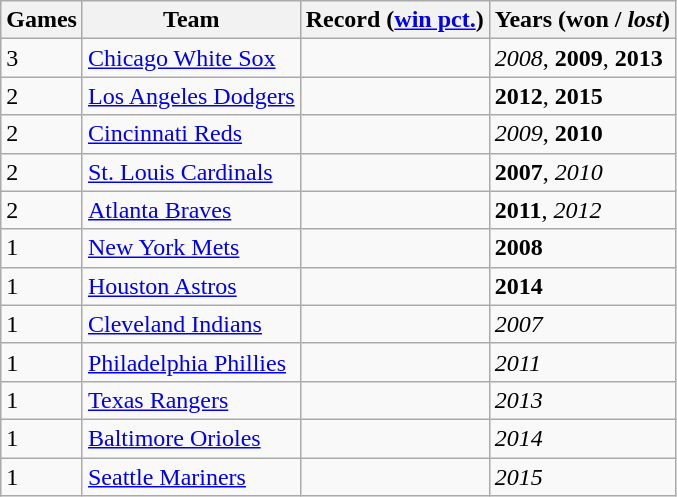<table class = "wikitable">
<tr>
<th>Games</th>
<th>Team</th>
<th>Record (<a href='#'>win pct.</a>)</th>
<th>Years (won / <em>lost</em>)</th>
</tr>
<tr>
<td>3</td>
<td><a href='#'>Chicago White Sox</a></td>
<td align=center></td>
<td><em>2008</em>, <strong>2009</strong>, <strong>2013</strong></td>
</tr>
<tr>
<td>2</td>
<td><a href='#'>Los Angeles Dodgers</a></td>
<td align=center></td>
<td><strong>2012</strong>, <strong>2015</strong></td>
</tr>
<tr>
<td>2</td>
<td><a href='#'>Cincinnati Reds</a></td>
<td align=center></td>
<td><em>2009</em>, <strong>2010</strong></td>
</tr>
<tr>
<td>2</td>
<td><a href='#'>St. Louis Cardinals</a></td>
<td align=center></td>
<td><strong>2007</strong>, <em>2010</em></td>
</tr>
<tr>
<td>2</td>
<td><a href='#'>Atlanta Braves</a></td>
<td align=center></td>
<td><strong>2011</strong>, <em>2012</em></td>
</tr>
<tr>
<td>1</td>
<td><a href='#'>New York Mets</a></td>
<td align=center></td>
<td><strong>2008</strong></td>
</tr>
<tr>
<td>1</td>
<td><a href='#'>Houston Astros</a></td>
<td align=center></td>
<td><strong>2014</strong></td>
</tr>
<tr>
<td>1</td>
<td><a href='#'>Cleveland Indians</a></td>
<td align=center></td>
<td><em>2007</em></td>
</tr>
<tr>
<td>1</td>
<td><a href='#'>Philadelphia Phillies</a></td>
<td align=center></td>
<td><em>2011</em></td>
</tr>
<tr>
<td>1</td>
<td><a href='#'>Texas Rangers</a></td>
<td align=center></td>
<td><em>2013</em></td>
</tr>
<tr>
<td>1</td>
<td><a href='#'>Baltimore Orioles</a></td>
<td align=center></td>
<td><em>2014</em></td>
</tr>
<tr>
<td>1</td>
<td><a href='#'>Seattle Mariners</a></td>
<td align=center></td>
<td><em>2015</em></td>
</tr>
</table>
